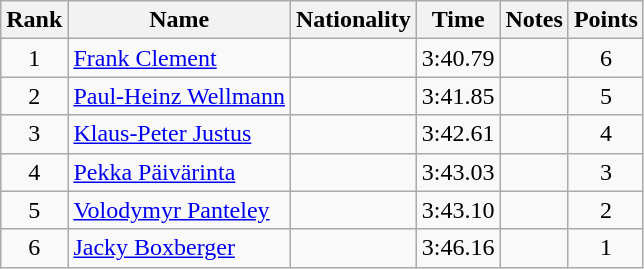<table class="wikitable sortable" style="text-align:center">
<tr>
<th>Rank</th>
<th>Name</th>
<th>Nationality</th>
<th>Time</th>
<th>Notes</th>
<th>Points</th>
</tr>
<tr>
<td>1</td>
<td align=left><a href='#'>Frank Clement</a></td>
<td align=left></td>
<td>3:40.79</td>
<td></td>
<td>6</td>
</tr>
<tr>
<td>2</td>
<td align=left><a href='#'>Paul-Heinz Wellmann</a></td>
<td align=left></td>
<td>3:41.85</td>
<td></td>
<td>5</td>
</tr>
<tr>
<td>3</td>
<td align=left><a href='#'>Klaus-Peter Justus</a></td>
<td align=left></td>
<td>3:42.61</td>
<td></td>
<td>4</td>
</tr>
<tr>
<td>4</td>
<td align=left><a href='#'>Pekka Päivärinta</a></td>
<td align=left></td>
<td>3:43.03</td>
<td></td>
<td>3</td>
</tr>
<tr>
<td>5</td>
<td align=left><a href='#'>Volodymyr Panteley</a></td>
<td align=left></td>
<td>3:43.10</td>
<td></td>
<td>2</td>
</tr>
<tr>
<td>6</td>
<td align=left><a href='#'>Jacky Boxberger</a></td>
<td align=left></td>
<td>3:46.16</td>
<td></td>
<td>1</td>
</tr>
</table>
